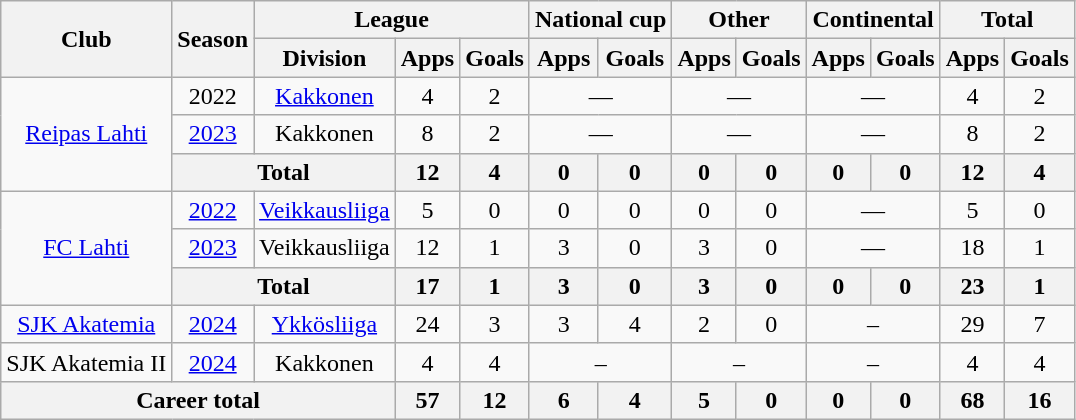<table class="wikitable" style="text-align:center">
<tr>
<th rowspan="2">Club</th>
<th rowspan="2">Season</th>
<th colspan="3">League</th>
<th colspan="2">National cup</th>
<th colspan="2">Other</th>
<th colspan="2">Continental</th>
<th colspan="2">Total</th>
</tr>
<tr>
<th>Division</th>
<th>Apps</th>
<th>Goals</th>
<th>Apps</th>
<th>Goals</th>
<th>Apps</th>
<th>Goals</th>
<th>Apps</th>
<th>Goals</th>
<th>Apps</th>
<th>Goals</th>
</tr>
<tr>
<td rowspan="3"><a href='#'>Reipas Lahti</a></td>
<td>2022</td>
<td><a href='#'>Kakkonen</a></td>
<td>4</td>
<td>2</td>
<td colspan="2">—</td>
<td colspan="2">—</td>
<td colspan="2">—</td>
<td>4</td>
<td>2</td>
</tr>
<tr>
<td><a href='#'>2023</a></td>
<td>Kakkonen</td>
<td>8</td>
<td>2</td>
<td colspan="2">—</td>
<td colspan="2">—</td>
<td colspan="2">—</td>
<td>8</td>
<td>2</td>
</tr>
<tr>
<th colspan="2">Total</th>
<th>12</th>
<th>4</th>
<th>0</th>
<th>0</th>
<th>0</th>
<th>0</th>
<th>0</th>
<th>0</th>
<th>12</th>
<th>4</th>
</tr>
<tr>
<td rowspan="3"><a href='#'>FC Lahti</a></td>
<td><a href='#'>2022</a></td>
<td><a href='#'>Veikkausliiga</a></td>
<td>5</td>
<td>0</td>
<td>0</td>
<td>0</td>
<td>0</td>
<td>0</td>
<td colspan="2">—</td>
<td>5</td>
<td>0</td>
</tr>
<tr>
<td><a href='#'>2023</a></td>
<td>Veikkausliiga</td>
<td>12</td>
<td>1</td>
<td>3</td>
<td>0</td>
<td>3</td>
<td>0</td>
<td colspan="2">—</td>
<td>18</td>
<td>1</td>
</tr>
<tr>
<th colspan="2">Total</th>
<th>17</th>
<th>1</th>
<th>3</th>
<th>0</th>
<th>3</th>
<th>0</th>
<th>0</th>
<th>0</th>
<th>23</th>
<th>1</th>
</tr>
<tr>
<td><a href='#'>SJK Akatemia</a></td>
<td><a href='#'>2024</a></td>
<td><a href='#'>Ykkösliiga</a></td>
<td>24</td>
<td>3</td>
<td>3</td>
<td>4</td>
<td>2</td>
<td>0</td>
<td colspan="2">–</td>
<td>29</td>
<td>7</td>
</tr>
<tr>
<td>SJK Akatemia II</td>
<td><a href='#'>2024</a></td>
<td>Kakkonen</td>
<td>4</td>
<td>4</td>
<td colspan="2">–</td>
<td colspan="2">–</td>
<td colspan="2">–</td>
<td>4</td>
<td>4</td>
</tr>
<tr>
<th colspan="3">Career total</th>
<th>57</th>
<th>12</th>
<th>6</th>
<th>4</th>
<th>5</th>
<th>0</th>
<th>0</th>
<th>0</th>
<th>68</th>
<th>16</th>
</tr>
</table>
